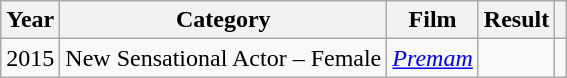<table class="wikitable sortable plainrowheaders">
<tr>
<th scope="col">Year</th>
<th scope="col">Category</th>
<th scope="col">Film</th>
<th scope="col">Result</th>
<th scope="col" class="unsortable"></th>
</tr>
<tr>
<td>2015</td>
<td>New Sensational Actor – Female</td>
<td><em><a href='#'>Premam</a></em></td>
<td></td>
<td style="text-align:center;"></td>
</tr>
</table>
